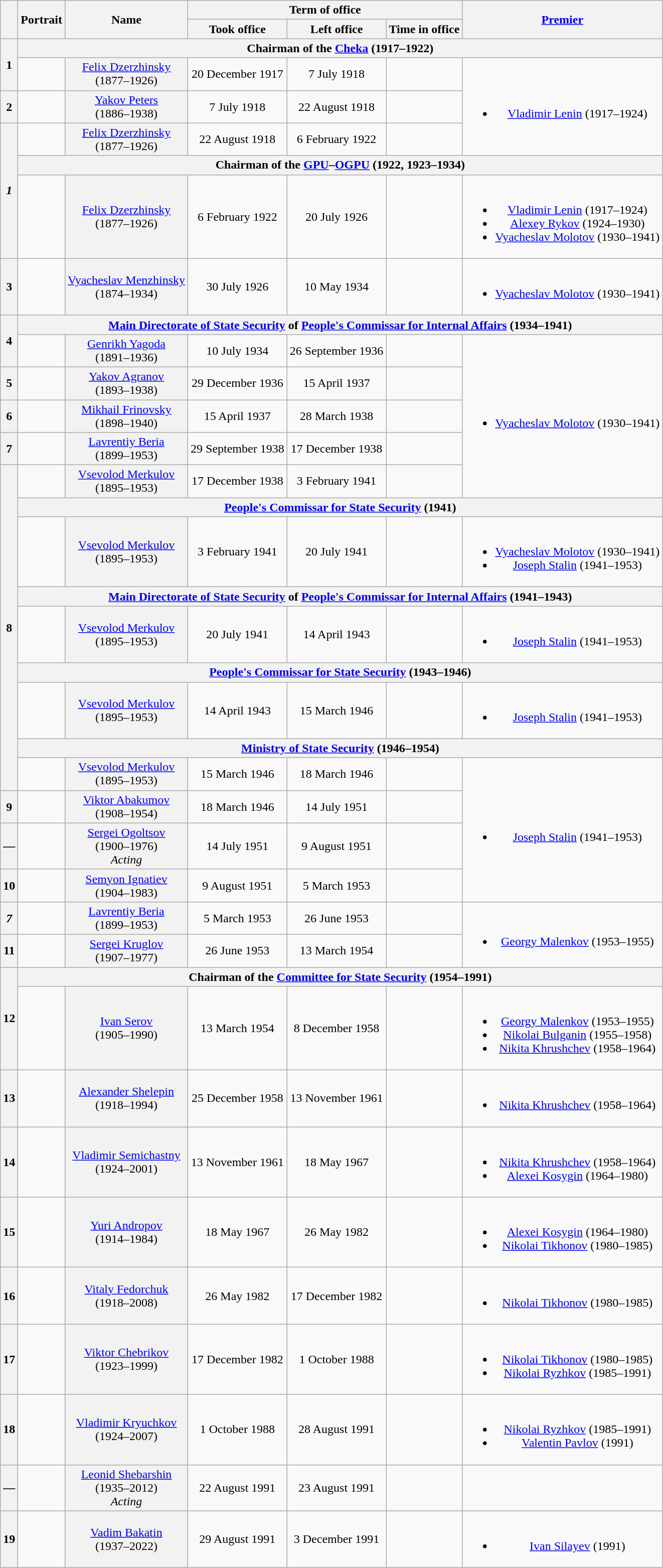<table class="wikitable" style="text-align:center">
<tr>
<th rowspan=2></th>
<th rowspan=2>Portrait</th>
<th rowspan=2>Name<br></th>
<th colspan=3>Term of office</th>
<th rowspan=2><a href='#'>Premier</a></th>
</tr>
<tr>
<th>Took office</th>
<th>Left office</th>
<th>Time in office</th>
</tr>
<tr>
<th rowspan="2">1</th>
<th colspan="6">Chairman of the <a href='#'>Cheka</a> (1917–1922)</th>
</tr>
<tr>
<td></td>
<th scope="row" style="font-weight:normal;"><a href='#'>Felix Dzerzhinsky</a><br>(1877–1926)</th>
<td>20 December 1917</td>
<td>7 July 1918</td>
<td></td>
<td rowspan="3"><br><ul><li><a href='#'>Vladimir Lenin</a> (1917–1924)</li></ul></td>
</tr>
<tr>
<th>2</th>
<td></td>
<th scope="row" style="font-weight:normal;"><a href='#'>Yakov Peters</a><br>(1886–1938)</th>
<td>7 July 1918</td>
<td>22 August 1918</td>
<td></td>
</tr>
<tr>
<th rowspan="3"><em>1</em></th>
<td></td>
<th scope="row" style="font-weight:normal;"><a href='#'>Felix Dzerzhinsky</a><br>(1877–1926)</th>
<td>22 August 1918</td>
<td>6 February 1922</td>
<td></td>
</tr>
<tr>
<th colspan="6">Chairman of the <a href='#'>GPU</a>–<a href='#'>OGPU</a> (1922, 1923–1934)</th>
</tr>
<tr>
<td></td>
<th scope="row" style="font-weight:normal;"><a href='#'>Felix Dzerzhinsky</a><br>(1877–1926)</th>
<td>6 February 1922</td>
<td>20 July 1926</td>
<td></td>
<td><br><ul><li><a href='#'>Vladimir Lenin</a> (1917–1924)</li><li><a href='#'>Alexey Rykov</a> (1924–1930)</li><li><a href='#'>Vyacheslav Molotov</a> (1930–1941)</li></ul></td>
</tr>
<tr>
<th>3</th>
<td></td>
<th scope="row" style="font-weight:normal;"><a href='#'>Vyacheslav Menzhinsky</a><br>(1874–1934)</th>
<td>30 July 1926</td>
<td>10 May 1934</td>
<td></td>
<td><br><ul><li><a href='#'>Vyacheslav Molotov</a> (1930–1941)</li></ul></td>
</tr>
<tr>
<th rowspan="2">4</th>
<th colspan="6"><a href='#'>Main Directorate of State Security</a> of <a href='#'>People's Commissar for Internal Affairs</a> (1934–1941)</th>
</tr>
<tr>
<td></td>
<th scope="row" style="font-weight:normal;"><a href='#'>Genrikh Yagoda</a><br>(1891–1936)</th>
<td>10 July 1934</td>
<td>26 September 1936</td>
<td></td>
<td rowspan="5"><br><ul><li><a href='#'>Vyacheslav Molotov</a> (1930–1941)</li></ul></td>
</tr>
<tr>
<th>5</th>
<td></td>
<th scope="row" style="font-weight:normal;"><a href='#'>Yakov Agranov</a><br>(1893–1938)</th>
<td>29 December 1936</td>
<td>15 April 1937</td>
<td></td>
</tr>
<tr>
<th>6</th>
<td></td>
<th scope="row" style="font-weight:normal;"><a href='#'>Mikhail Frinovsky</a><br>(1898–1940)</th>
<td>15 April 1937</td>
<td>28 March 1938</td>
<td></td>
</tr>
<tr>
<th>7</th>
<td></td>
<th scope="row" style="font-weight:normal;"><a href='#'>Lavrentiy Beria</a><br>(1899–1953)</th>
<td>29 September 1938</td>
<td>17 December 1938</td>
<td></td>
</tr>
<tr>
<th rowspan="9">8</th>
<td></td>
<th scope="row" style="font-weight:normal;"><a href='#'>Vsevolod Merkulov</a><br>(1895–1953)</th>
<td>17 December 1938</td>
<td>3 February 1941</td>
<td></td>
</tr>
<tr>
<th colspan="6"><a href='#'>People's Commissar for State Security</a> (1941)</th>
</tr>
<tr>
<td></td>
<th scope="row" style="font-weight:normal;"><a href='#'>Vsevolod Merkulov</a><br>(1895–1953)</th>
<td>3 February 1941</td>
<td>20 July 1941</td>
<td></td>
<td><br><ul><li><a href='#'>Vyacheslav Molotov</a> (1930–1941)</li><li><a href='#'>Joseph Stalin</a> (1941–1953)</li></ul></td>
</tr>
<tr>
<th colspan="6"><a href='#'>Main Directorate of State Security</a> of <a href='#'>People's Commissar for Internal Affairs</a> (1941–1943)</th>
</tr>
<tr>
<td></td>
<th scope="row" style="font-weight:normal;"><a href='#'>Vsevolod Merkulov</a><br>(1895–1953)</th>
<td>20 July 1941</td>
<td>14 April 1943</td>
<td></td>
<td><br><ul><li><a href='#'>Joseph Stalin</a> (1941–1953)</li></ul></td>
</tr>
<tr>
<th colspan="6"><a href='#'>People's Commissar for State Security</a> (1943–1946)</th>
</tr>
<tr>
<td></td>
<th scope="row" style="font-weight:normal;"><a href='#'>Vsevolod Merkulov</a><br>(1895–1953)</th>
<td>14 April 1943</td>
<td>15 March 1946</td>
<td></td>
<td><br><ul><li><a href='#'>Joseph Stalin</a> (1941–1953)</li></ul></td>
</tr>
<tr>
<th colspan="6"><a href='#'>Ministry of State Security</a> (1946–1954)</th>
</tr>
<tr>
<td></td>
<th scope="row" style="font-weight:normal;"><a href='#'>Vsevolod Merkulov</a><br>(1895–1953)</th>
<td>15 March 1946</td>
<td>18 March 1946</td>
<td></td>
<td rowspan="4"><br><ul><li><a href='#'>Joseph Stalin</a> (1941–1953)</li></ul></td>
</tr>
<tr>
<th>9</th>
<td></td>
<th scope="row" style="font-weight:normal;"><a href='#'>Viktor Abakumov</a><br>(1908–1954)</th>
<td>18 March 1946</td>
<td>14 July 1951</td>
<td></td>
</tr>
<tr>
<th>—</th>
<td></td>
<th scope="row" style="font-weight:normal;"><a href='#'>Sergei Ogoltsov</a><br>(1900–1976)<br><em>Acting</em></th>
<td>14 July 1951</td>
<td>9 August 1951</td>
<td></td>
</tr>
<tr>
<th>10</th>
<td></td>
<th scope="row" style="font-weight:normal;"><a href='#'>Semyon Ignatiev</a><br>(1904–1983)</th>
<td>9 August 1951</td>
<td>5 March 1953</td>
<td></td>
</tr>
<tr>
<th><em>7</em></th>
<td></td>
<th scope="row" style="font-weight:normal;"><a href='#'>Lavrentiy Beria</a><br>(1899–1953)</th>
<td>5 March 1953</td>
<td>26 June 1953</td>
<td></td>
<td rowspan="2"><br><ul><li><a href='#'>Georgy Malenkov</a> (1953–1955)</li></ul></td>
</tr>
<tr>
<th>11</th>
<td></td>
<th scope="row" style="font-weight:normal;"><a href='#'>Sergei Kruglov</a><br>(1907–1977)</th>
<td>26 June 1953</td>
<td>13 March 1954</td>
<td></td>
</tr>
<tr>
<th rowspan="2">12</th>
<th colspan="6">Chairman of the <a href='#'>Committee for State Security</a> (1954–1991)</th>
</tr>
<tr>
<td></td>
<th scope="row" style="font-weight:normal;"><a href='#'>Ivan Serov</a><br>(1905–1990)</th>
<td>13 March 1954</td>
<td>8 December 1958</td>
<td></td>
<td><br><ul><li><a href='#'>Georgy Malenkov</a> (1953–1955)</li><li><a href='#'>Nikolai Bulganin</a> (1955–1958)</li><li><a href='#'>Nikita Khrushchev</a> (1958–1964)</li></ul></td>
</tr>
<tr>
<th>13</th>
<td></td>
<th scope="row" style="font-weight:normal;"><a href='#'>Alexander Shelepin</a><br>(1918–1994)</th>
<td>25 December 1958</td>
<td>13 November 1961</td>
<td></td>
<td><br><ul><li><a href='#'>Nikita Khrushchev</a> (1958–1964)</li></ul></td>
</tr>
<tr>
<th>14</th>
<td></td>
<th scope="row" style="font-weight:normal;"><a href='#'>Vladimir Semichastny</a><br>(1924–2001)</th>
<td>13 November 1961</td>
<td>18 May 1967</td>
<td></td>
<td><br><ul><li><a href='#'>Nikita Khrushchev</a> (1958–1964)</li><li><a href='#'>Alexei Kosygin</a> (1964–1980)</li></ul></td>
</tr>
<tr>
<th>15</th>
<td></td>
<th scope="row" style="font-weight:normal;"><a href='#'>Yuri Andropov</a><br>(1914–1984)</th>
<td>18 May 1967</td>
<td>26 May 1982</td>
<td></td>
<td><br><ul><li><a href='#'>Alexei Kosygin</a> (1964–1980)</li><li><a href='#'>Nikolai Tikhonov</a> (1980–1985)</li></ul></td>
</tr>
<tr>
<th>16</th>
<td></td>
<th scope="row" style="font-weight:normal;"><a href='#'>Vitaly Fedorchuk</a><br>(1918–2008)</th>
<td>26 May 1982</td>
<td>17 December 1982</td>
<td></td>
<td><br><ul><li><a href='#'>Nikolai Tikhonov</a> (1980–1985)</li></ul></td>
</tr>
<tr>
<th>17</th>
<td></td>
<th scope="row" style="font-weight:normal;"><a href='#'>Viktor Chebrikov</a><br>(1923–1999)</th>
<td>17 December 1982</td>
<td>1 October 1988</td>
<td></td>
<td><br><ul><li><a href='#'>Nikolai Tikhonov</a> (1980–1985)</li><li><a href='#'>Nikolai Ryzhkov</a> (1985–1991)</li></ul></td>
</tr>
<tr>
<th>18</th>
<td></td>
<th scope="row" style="font-weight:normal;"><a href='#'>Vladimir Kryuchkov</a><br>(1924–2007)</th>
<td>1 October 1988</td>
<td>28 August 1991</td>
<td></td>
<td><br><ul><li><a href='#'>Nikolai Ryzhkov</a> (1985–1991)</li><li><a href='#'>Valentin Pavlov</a> (1991)</li></ul></td>
</tr>
<tr>
<th>—</th>
<td></td>
<th scope="row" style="font-weight:normal;"><a href='#'>Leonid Shebarshin</a><br>(1935–2012)<br><em>Acting</em></th>
<td>22 August 1991</td>
<td>23 August 1991</td>
<td></td>
<td></td>
</tr>
<tr>
<th>19</th>
<td></td>
<th scope="row" style="font-weight:normal;"><a href='#'>Vadim Bakatin</a><br>(1937–2022)</th>
<td>29 August 1991</td>
<td>3 December 1991</td>
<td></td>
<td><br><ul><li><a href='#'>Ivan Silayev</a> (1991)</li></ul></td>
</tr>
</table>
